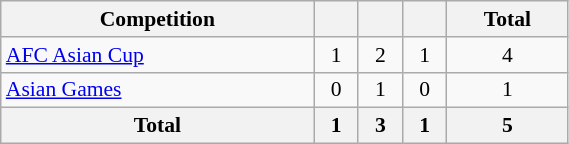<table class="wikitable" style="width:30%; font-size:90%; text-align:center;">
<tr>
<th>Competition</th>
<th></th>
<th></th>
<th></th>
<th>Total</th>
</tr>
<tr>
<td align=left><a href='#'>AFC Asian Cup</a></td>
<td>1</td>
<td>2</td>
<td>1</td>
<td>4</td>
</tr>
<tr>
<td align="left"><a href='#'>Asian Games</a></td>
<td>0</td>
<td>1</td>
<td>0</td>
<td>1</td>
</tr>
<tr>
<th>Total</th>
<th>1</th>
<th>3</th>
<th>1</th>
<th>5</th>
</tr>
</table>
